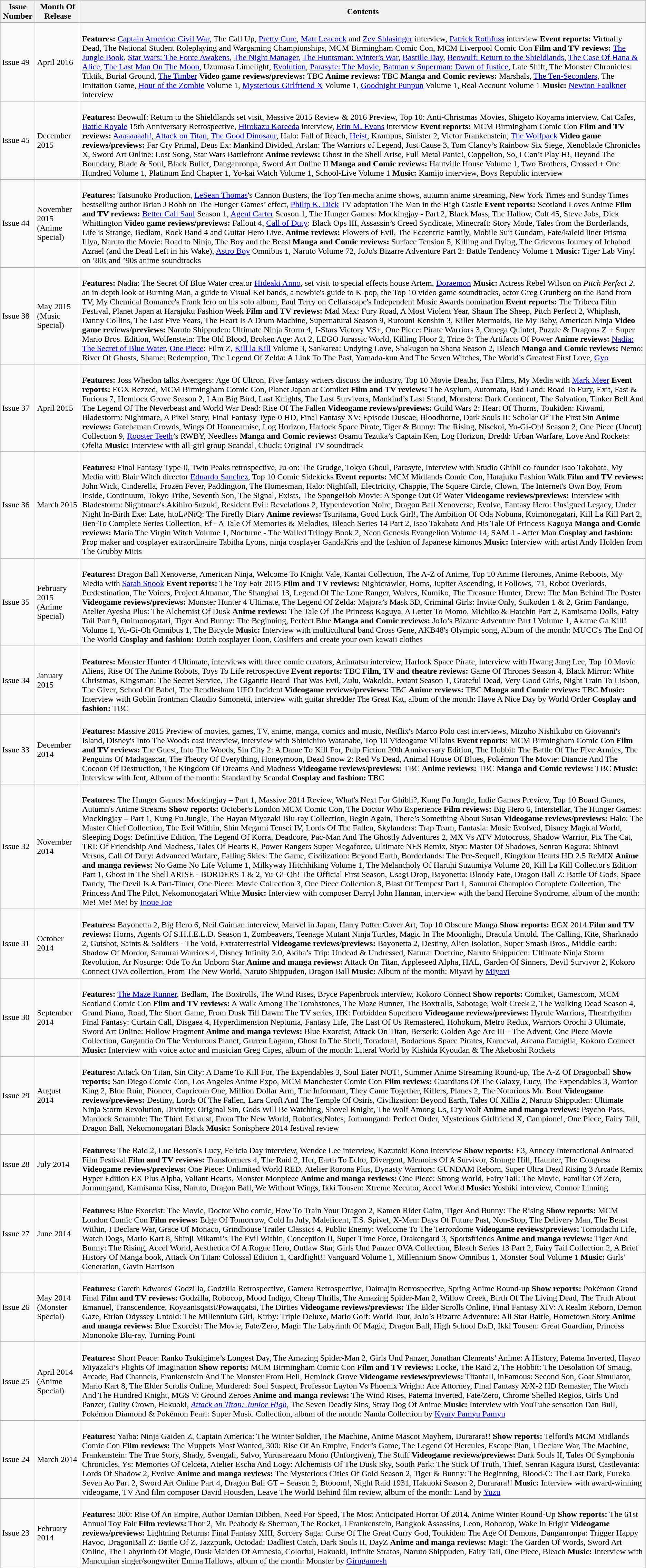<table class="wikitable">
<tr>
<th>Issue Number</th>
<th>Month Of Release</th>
<th>Contents</th>
</tr>
<tr>
<td>Issue 49</td>
<td>April 2016</td>
<td><br><strong>Features:</strong> <a href='#'>Captain America: Civil War</a>, The Call Up, <a href='#'>Pretty Cure</a>, <a href='#'>Matt Leacock</a> and <a href='#'>Zev Shlasinger</a> interview, <a href='#'>Patrick Rothfuss</a> interview <strong>Event reports:</strong> Virtually Dead, The National Student Roleplaying and Wargaming Championships, MCM Birmingham Comic Con, MCM Liverpool Comic Con <strong>Film and TV reviews:</strong> <a href='#'>The Jungle Book</a>, <a href='#'>Star Wars: The Force Awakens</a>, <a href='#'>The Night Manager</a>, <a href='#'>The Huntsman: Winter's War</a>, <a href='#'>Bastille Day</a>, <a href='#'>Beowulf: Return to the Shieldlands</a>, <a href='#'>The Case Of Hana & Alice</a>, <a href='#'>The Last Man On The Moon</a>, Uzumasa Limelight, <a href='#'>Evolution</a>, <a href='#'>Parasyte: The Movie</a>, <a href='#'>Batman v Superman: Dawn of Justice</a>, Late Shift, The Monster Chronicles: Tiktik, Burial Ground, <a href='#'>The Timber</a> <strong>Video game reviews/previews:</strong> TBC <strong>Anime reviews:</strong> TBC <strong>Manga and Comic reviews:</strong> Marshals, <a href='#'>The Ten-Seconders</a>, The Imitation Game, <a href='#'>Hour of the Zombie</a> Volume 1, <a href='#'>Mysterious Girlfriend X</a> Volume 1, <a href='#'>Goodnight Punpun</a> Volume 1, Real Account Volume 1 <strong>Music:</strong> <a href='#'>Newton Faulkner</a> interview</td>
</tr>
<tr>
<td>Issue 45</td>
<td>December 2015</td>
<td><br><strong>Features:</strong> Beowulf: Return to the Shieldlands set visit, Massive 2015 Review & 2016 Preview, Top 10: Anti-Christmas Movies, Shigeto Koyama interview, Cat Cafes, <a href='#'>Battle Royale</a> 15th Anniversary Retrospective, <a href='#'>Hirokazu Koreeda</a> interview, <a href='#'>Erin M. Evans</a> interview <strong>Event reports:</strong> MCM Birmingham Comic Con <strong>Film and TV reviews:</strong> <a href='#'>Aaaaaaaah!</a>, <a href='#'>Attack on Titan</a>, <a href='#'>The Good Dinosaur</a>, Halo: Fall of Reach, <a href='#'>Heist</a>, Krampus, Sinister 2, Victor Frankenstein, <a href='#'>The Wolfpack</a> <strong>Video game reviews/previews:</strong> Far Cry Primal, Deus Ex: Mankind Divided, Arslan: The Warriors of Legend, Just Cause 3, Tom Clancy’s Rainbow Six Siege, Xenoblade Chronicles X, Sword Art Online: Lost Song, Star Wars Battlefront <strong>Anime reviews:</strong> Ghost in the Shell Arise, Full Metal Panic!, Coppelion, So, I Can’t Play H!, Beyond The Boundary, Blade & Soul, Black Bullet, Danganronpa, Sword Art Online II <strong>Manga and Comic reviews:</strong> Hautville House Volume 1, Two Brothers, Crossed + One Hundred Volume 1, Platinum End Chapter 1, Yo-kai Watch Volume 1, School-Live Volume 1 <strong>Music:</strong> Kamijo interview, Boys Republic interview</td>
</tr>
<tr>
</tr>
<tr>
<td>Issue 44</td>
<td>November 2015 (Anime Special)</td>
<td><br><strong>Features:</strong> Tatsunoko Production, <a href='#'>LeSean Thomas</a>'s Cannon Busters, the Top Ten mecha anime shows, autumn anime streaming, New York Times and Sunday Times bestselling author Brian J Robb on The Hunger Games’ effect, <a href='#'>Philip K. Dick</a> TV adaptation The Man in the High Castle  <strong>Event reports:</strong> Scotland Loves Anime <strong>Film and TV reviews:</strong> <a href='#'>Better Call Saul</a> Season 1, <a href='#'>Agent Carter</a> Season 1, The Hunger Games: Mockingjay - Part 2, Black Mass, The Hallow, Colt 45, Steve Jobs, Dick Whittington <strong>Video game reviews/previews:</strong> Fallout 4, <a href='#'>Call of Duty</a>: Black Ops III, Assassin’s Creed Syndicate, Minecraft: Story Mode, Tales from the Borderlands, Life is Strange, Bedlam, Rock Band 4 and Guitar Hero Live. <strong>Anime reviews:</strong> Flowers of Evil, The Eccentric Family, Mobile Suit Gundam, Fate/kaleid liner Prisma Illya, Naruto the Movie: Road to Ninja, The Boy and the Beast <strong>Manga and Comic reviews:</strong> Surface Tension 5, Killing and Dying, The Grievous Journey of Ichabod Azrael (and the Dead Left in his Wake), <a href='#'>Astro Boy</a> Omnibus 1, Naruto Volume 72, JoJo's Bizarre Adventure Part 2: Battle Tendency Volume 1 <strong>Music:</strong> Tiger Lab Vinyl on ’80s and ’90s anime soundtracks</td>
</tr>
<tr>
</tr>
<tr>
<td>Issue 38</td>
<td>May 2015 (Music Special)</td>
<td><br><strong>Features:</strong> Nadia: The Secret Of Blue Water creator <a href='#'>Hideaki Anno</a>, set visit to special effects house Artem, <a href='#'>Doraemon</a> <strong>Music:</strong> Actress Rebel Wilson on <em>Pitch Perfect 2</em>, an in-depth look at Burning Man, a guide to Visual Kei bands, a newbie's guide to K-pop, the Top 10 video game soundtracks, actor Greg Grunberg on the Band from TV, My Chemical Romance's Frank Iero on his solo album, Paul Terry on Cellarscape's Independent Music Awards nomination <strong>Event reports:</strong> The Tribeca Film Festival, Planet Japan at Harajuku Fashion Week <strong>Film and TV reviews:</strong> Mad Max: Fury Road, A Most Violent Year, Shaun The Sheep, Pitch Perfect 2, Whiplash, Danny Collins, The Last Five Years, The Heart Is A Drum Machine, Supernatural Season 9, Rurouni Kenshin 3, Killer Mermaids, Be My Baby, American Ninja <strong>Video game reviews/previews:</strong> Naruto Shippuden: Ultimate Ninja Storm 4, J-Stars Victory VS+, One Piece: Pirate Warriors 3, Omega Quintet, Puzzle & Dragons Z + Super Mario Bros. Edition, Wolfenstein: The Old Blood, Broken Age: Act 2, LEGO Jurassic World, Killing Floor 2, Trine 3: The Artifacts Of Power <strong>Anime reviews:</strong> <a href='#'>Nadia: The Secret of Blue Water</a>, <a href='#'>One Piece</a>: Film Z, <a href='#'>Kill la Kill</a> Volume 3, Sankarea: Undying Love, Shakugan no Shana Season 2, Bleach <strong>Manga and Comic reviews:</strong> Nemo: River Of Ghosts, Shame: Redemption, The Legend Of Zelda: A Link To The Past, Yamada-kun And The Seven Witches, The World’s Greatest First Love, <a href='#'>Gyo</a></td>
</tr>
<tr>
<td>Issue 37</td>
<td>April 2015</td>
<td><br><strong>Features:</strong> Joss Whedon talks Avengers: Age Of Ultron, Five fantasy writers discuss the industry, Top 10 Movie Deaths, Fan Films, My Media with <a href='#'>Mark Meer</a> <strong>Event reports:</strong> EGX Rezzed, MCM Birmingham Comic Con, Planet Japan at Comiket <strong>Film and TV reviews:</strong> The Asylum, Automata, Bad Land: Road To Fury, Exit, Fast & Furious 7, Hemlock Grove Season 2, I Am Big Bird, Last Knights, The Last Survivors, Mankind’s Last Stand, Monsters: Dark Continent, The Salvation, Tinker Bell And The Legend Of The Neverbeast and World War Dead: Rise Of The Fallen <strong>Videogame reviews/previews:</strong> Guild Wars 2: Heart Of Thorns, Toukiden: Kiwami, Bladestorm: Nightmare, A Pixel Story, Final Fantasy Type-0 HD, Final Fantasy XV: Episode Duscae, Bloodborne, Dark Souls II: Scholar Of The First Sin <strong>Anime reviews:</strong> Gatchaman Crowds, Wings Of Honneamise, Log Horizon, Harlock Space Pirate, Tiger & Bunny: The Rising, Nisekoi, Yu-Gi-Oh! Season 2, One Piece (Uncut) Collection 9, <a href='#'>Rooster Teeth</a>’s RWBY, Needless <strong>Manga and Comic reviews:</strong> Osamu Tezuka’s Captain Ken, Log Horizon, Dredd: Urban Warfare, Love And Rockets: Ofelia <strong>Music:</strong> Interview with all-girl group Scandal, Chuck: Original TV soundtrack</td>
</tr>
<tr>
<td>Issue 36</td>
<td>March 2015</td>
<td><br><strong>Features:</strong> Final Fantasy Type-0, Twin Peaks retrospective, Ju-on: The Grudge, Tokyo Ghoul, Parasyte, Interview with Studio Ghibli co-founder Isao Takahata, My Media with Blair Witch director <a href='#'>Eduardo Sanchez</a>, Top 10 Comic Sidekicks <strong>Event reports:</strong> MCM Midlands Comic Con, Harajuku Fashion Walk <strong>Film and TV reviews:</strong> John Wick, Cinderella, Frozen Fever, Paddington, The Homesman, Halo: Nightfall, Electricity, Chappie, The Square Circle, Clown, The Internet's Own Boy, From Inside, Continuum, Tokyo Tribe, Seventh Son, The Signal, Exists, The SpongeBob Movie: A Sponge Out Of Water <strong>Videogame reviews/previews:</strong> Interview with Bladestorm: Nightmare's Akihiro Suzuki, Resident Evil: Revelations 2, Hyperdevotion Noire, Dragon Ball Xenoverse, Evolve, Fantasy Hero: Unsigned Legacy, Under Night In-Birth Exe: Late, htoL#NiQ: The Firefly Diary <strong>Anime reviews:</strong> Tsuritama, Good Luck Girl!, The Ambition Of Oda Nobuna, Koimonogatari, Kill La Kill Part 2, Ben-To Complete Series Collection, Ef - A Tale Of Memories & Melodies, Bleach Series 14 Part 2, Isao Takahata And His Tale Of Princess Kaguya <strong>Manga and Comic reviews:</strong> Maria The Virgin Witch Volume 1, Nocturne - The Walled Trilogy Book 2, Neon Genesis Evangelion Volume 14, SAM 1 - After Man <strong>Cosplay and fashion:</strong> Prop maker and cosplayer extraordinaire Tabitha Lyons, ninja cosplayer GandaKris and the fashion of Japanese kimonos <strong>Music:</strong> Interview with artist Andy Holden from The Grubby Mitts</td>
</tr>
<tr>
<td>Issue 35</td>
<td>February 2015 (Anime Special)</td>
<td><br><strong>Features:</strong> Dragon Ball Xenoverse, American Ninja, Welcome To Knight Vale, Kantai Collection, The A-Z of Anime, Top 10 Anime Heroines, Anime Reboots, My Media with <a href='#'>Sarah Snook</a> <strong>Event reports:</strong> The Toy Fair 2015 <strong>Film and TV reviews:</strong> Nightcrawler, Horns, Jupiter Ascending, It Follows, '71, Robot Overlords, Predestination, The Voices, Project Almanac, The Shanghai 13, Legend Of The Lone Ranger, Wolves, Kumiko, The Treasure Hunter, Drew: The Man Behind The Poster <strong>Videogame reviews/previews:</strong> Monster Hunter 4 Ultimate, The Legend Of Zelda: Majora’s Mask 3D, Criminal Girls: Invite Only, Suikoden 1 & 2, Grim Fandango, Atelier Ayesha Plus: The Alchemist Of Dusk <strong>Anime reviews:</strong> The Tale Of The Princess Kaguya, A Letter To Momo, Michiko & Hatchin Part 2, Kamisama Dolls, Fairy Tail Part 9, Onimonogatari, Tiger And Bunny: The Beginning, Perfect Blue <strong>Manga and Comic reviews:</strong> JoJo’s Bizarre Adventure Part I Volume 1, Akame Ga Kill! Volume 1, Yu-Gi-Oh Omnibus 1, The Bicycle <strong>Music:</strong> Interview with multicultural band Cross Gene, AKB48's Olympic song, Album of the month: MUCC's The End Of The World <strong>Cosplay and fashion:</strong> Dutch cosplayer Iloon, Coslifers and create your own kawaii clothes</td>
</tr>
<tr>
<td>Issue 34</td>
<td>January 2015</td>
<td><br><strong>Features:</strong> Monster Hunter 4 Ultimate, interviews with three comic creators, Animatsu interview, Harlock Space Pirate, interview with Hwang Jang Lee, Top 10 Movie Aliens, Rise Of The Anime Robots, Toys To Life retrospective <strong>Event reports:</strong> TBC <strong>Film, TV and theatre reviews:</strong> Game Of Thrones Season 4, Black Mirror: White Christmas, Kingsman: The Secret Service, The Gigantic Beard That Was Evil, Zulu, Wakolda, Extant Season 1, Grateful Dead, Very Good Girls, Night Train To Lisbon, The Giver, School Of Babel, The Rendlesham UFO Incident <strong>Videogame reviews/previews:</strong> TBC <strong>Anime reviews:</strong> TBC <strong>Manga and Comic reviews:</strong> TBC <strong>Music:</strong> Interview with Goblin frontman Claudio Simonetti, interview with guitar shredder The Great Kat, album of the month: Have A Nice Day by World Order <strong>Cosplay and fashion:</strong> TBC</td>
</tr>
<tr>
<td>Issue 33</td>
<td>December 2014</td>
<td><br><strong>Features:</strong> Massive 2015 Preview of movies, games, TV, anime, manga, comics and music, Netflix's Marco Polo cast interviews, Mizuho Nishikubo on Giovanni's Island, Disney's Into The Woods cast interview, interview with Shinichiro Watanabe, Top 10 Videogame Villains <strong>Event reports:</strong> MCM Birmingham Comic Con <strong>Film and TV reviews:</strong> The Guest, Into The Woods, Sin City 2: A Dame To Kill For, Pulp Fiction 20th Anniversary Edition, The Hobbit: The Battle Of The Five Armies, The Penguins Of Madagascar, The Theory Of Everything, Honeymoon, Dead Snow 2: Red Vs Dead, Animal House Of Blues, Pokémon The Movie: Diancie And The Cocoon Of Destruction, The Kingdom Of Dreams And Madness <strong>Videogame reviews/previews:</strong> TBC <strong>Anime reviews:</strong> TBC <strong>Manga and Comic reviews:</strong> TBC <strong>Music:</strong> Interview with Jent, Album of the month: Standard by Scandal <strong>Cosplay and fashion:</strong> TBC</td>
</tr>
<tr>
<td>Issue 32</td>
<td>November 2014</td>
<td><br><strong>Features:</strong> The Hunger Games: Mockingjay – Part 1, Massive 2014 Review, What's Next For Ghibli?, Kung Fu Jungle, Indie Games Preview, Top 10 Board Games, Autumn's Anime Streams <strong>Show reports:</strong> October's London MCM Comic Con, The Doctor Who Experience <strong>Film reviews:</strong> Big Hero 6, Interstellar, The Hunger Games: Mockingjay – Part 1, Kung Fu Jungle, The Hayao Miyazaki Blu-ray Collection, Begin Again, There’s Something About Susan <strong>Videogame reviews/previews:</strong> Halo: The Master Chief Collection, The Evil Within, Shin Megami Tensei IV, Lords Of The Fallen, Skylanders: Trap Team, Fantasia: Music Evolved, Disney Magical World, Sleeping Dogs: Definitive Edition, The Legend Of Korra, Deadcore, Pac-Man And The Ghostly Adventures 2, MX Vs ATV Motocross, Shadow Warrior, Pix The Cat, TRI: Of Friendship And Madness, Tales Of Hearts R, Power Rangers Super Megaforce, Ultimate NES Remix, Styx: Master Of Shadows, Senran Kagura: Shinovi Versus, Call Of Duty: Advanced Warfare, Falling Skies: The Game, Civilization: Beyond Earth, Borderlands: The Pre-Sequel!, Kingdom Hearts HD 2.5 ReMIX <strong>Anime and manga reviews:</strong> No Game No Life Volume 1, Milkyway Hitchhiking Volume 1, The Melancholy Of Haruhi Suzumiya Volume 20, Kill La Kill Collector's Edition Part 1, Ghost In The Shell ARISE - BORDERS 1 & 2, Yu-Gi-Oh! The Official First Season, Usagi Drop, Bayonetta: Bloody Fate, Dragon Ball Z: Battle Of Gods, Space Dandy, The Devil Is A Part-Timer, One Piece: Movie Collection 3, One Piece Collection 8, Blast Of Tempest Part 1, Samurai Champloo Complete Collection, The Princess And The Pilot, Nekomonogatari White <strong>Music:</strong> Interview with composer Darryl John Hannan, interview with the band Heroine Syndrome, album of the month: Me! Me! Me! by <a href='#'>Inoue Joe</a></td>
</tr>
<tr>
<td>Issue 31</td>
<td>October 2014</td>
<td><br><strong>Features:</strong> Bayonetta 2, Big Hero 6, Neil Gaiman interview, Marvel in Japan, Harry Potter Cover Art, Top 10 Obscure Manga <strong>Show reports:</strong> EGX 2014 <strong>Film and TV reviews:</strong> Horns, Agents Of S.H.I.E.L.D. Season 1, Zombeavers, Teenage Mutant Ninja Turtles, Magic In The Moonlight, Dracula Untold, The Calling, Kite, Sharknado 2, Gutshot, Saints & Soldiers - The Void, Extraterrestrial <strong>Videogame reviews/previews:</strong> Bayonetta 2, Destiny, Alien Isolation, Super Smash Bros., Middle-earth: Shadow Of Mordor, Samurai Warriors 4, Disney Infinity 2.0, Akiba’s Trip: Undead & Undressed, Natural Doctrine, Naruto Shippuden: Ultimate Ninja Storm Revolution, Ar Nosurge: Ode To An Unborn Star <strong>Anime and manga reviews:</strong> Attack On Titan, Appleseed Alpha, HAL, Garden Of Sinners, Devil Survivor 2, Kokoro Connect OVA collection, From The New World, Naruto Shippuden, Dragon Ball <strong>Music:</strong> Album of the month: Miyavi by <a href='#'>Miyavi</a></td>
</tr>
<tr>
<td>Issue 30</td>
<td>September 2014</td>
<td><br><strong>Features:</strong> <a href='#'>The Maze Runner</a>, Bedlam, The Boxtrolls, The Wind Rises, Bryce Papenbrook interview, Kokoro Connect <strong>Show reports:</strong> Comiket, Gamescom, MCM Scotland Comic Con <strong>Film and TV reviews:</strong> A Walk Among The Tombstones, The Maze Runner, The Boxtrolls, Sabotage, Wolf Creek 2, The Walking Dead Season 4, Grand Piano, Road, The Short Game, From Dusk Till Dawn: The TV series, HK: Forbidden Superhero <strong>Videogame reviews/previews:</strong> Hyrule Warriors, Theatrhythm Final Fantasy: Curtain Call, Disgaea 4, Hyperdimension Neptunia, Fantasy Life, The Last Of Us Remastered, Hohokum, Metro Redux, Warriors Orochi 3 Ultimate, Sword Art Online: Hollow Fragment <strong>Anime and manga reviews:</strong> Blue Exorcist, Attack On Titan, Berserk: Golden Age Arc III - The Advent, One Piece Movie Collection, Gargantia On The Verdurous Planet, Gurren Lagann, Ghost In The Shell, Toradora!, Bodacious Space Pirates, Karneval, Arcana Famiglia, Kokoro Connect <strong>Music:</strong> Interview with voice actor and musician Greg Cipes, album of the month: Literal World by Kishida Kyoudan & The Akeboshi Rockets</td>
</tr>
<tr>
<td>Issue 29</td>
<td>August 2014</td>
<td><br><strong>Features:</strong> Attack On Titan, Sin City: A Dame To Kill For, The Expendables 3, Soul Eater NOT!, Summer Anime Streaming Round-up, The A-Z Of Dragonball <strong>Show reports:</strong> San Diego Comic-Con, Los Angeles Anime Expo, MCM Manchester Comic Con <strong>Film reviews:</strong> Guardians Of The Galaxy, Lucy, The Expendables 3, Warrior King 2, Blue Ruin, Pioneer, Capricorn One, Million Dollar Arm, The Informant, They Came Together, Killers, Planes 2, The Notorious Mr. Bout <strong>Videogame reviews/previews:</strong> Destiny, Lords Of The Fallen, Lara Croft And The Temple Of Osiris, Civilization: Beyond Earth, Tales Of Xillia 2, Naruto Shippuden: Ultimate Ninja Storm Revolution, Divinity: Original Sin, Gods Will Be Watching, Shovel Knight, The Wolf Among Us, Cry Wolf <strong>Anime and manga reviews:</strong> Psycho-Pass, Mardock Scramble: The Third Exhaust, From The New World, Robotics;Notes, Jormungand: Perfect Order, Mysterious Girlfriend X, Campione!, One Piece, Fairy Tail, Dragon Ball, Nekomonogatari Black <strong>Music:</strong> Sonisphere 2014 festival review</td>
</tr>
<tr>
<td>Issue 28</td>
<td>July 2014</td>
<td><br><strong>Features:</strong> The Raid 2, Luc Besson's Lucy, Felicia Day interview, Wendee Lee interview, Kazutoki Kono interview <strong>Show reports:</strong> E3, Annecy International Animated Film Festival <strong>Film and TV reviews:</strong> Transformers 4, The Raid 2, Her, Earth To Echo, Divergent, Memoirs Of A Survivor, Strange Hill, Haunter, The Congress <strong>Videogame reviews/previews:</strong> One Piece: Unlimited World RED, Atelier Rorona Plus, Dynasty Warriors: GUNDAM Reborn, Super Ultra Dead Rising 3 Arcade Remix Hyper Edition EX Plus Alpha, Valiant Hearts, Monster Monpiece <strong>Anime and manga reviews:</strong> One Piece: Strong World, Fairy Tail: The Movie, Familiar Of Zero, Jormungand, Kamisama Kiss, Naruto, Dragon Ball, We Without Wings, Ikki Tousen: Xtreme Xecutor, Accel World <strong>Music:</strong> Yoshiki interview, Connor Linning</td>
</tr>
<tr>
<td>Issue 27</td>
<td>June 2014</td>
<td><br><strong>Features:</strong> Blue Exorcist: The Movie, Doctor Who comic, How To Train Your Dragon 2, Kamen Rider Gaim, Tiger And Bunny: The Rising <strong>Show reports:</strong> MCM London Comic Con <strong>Film reviews:</strong> Edge Of Tomorrow, Cold In July, Maleficent, T.S. Spivet, X-Men: Days Of Future Past, Non-Stop, The Delivery Man, The Beast Within, I Declare War, Grace Of Monaco, Grindhouse Trailer Classics 4, Public Enemy: Welcome To The Terrordome <strong>Videogame reviews/previews:</strong> Tomodachi Life, Watch Dogs, Mario Kart 8, Shinji Mikami’s The Evil Within, Conception II, Super Time Force, Drakengard 3, Sportsfriends <strong>Anime and manga reviews:</strong> Tiger And Bunny: The Rising, Accel World, Aesthetica Of A Rogue Hero, Outlaw Star, Girls Und Panzer OVA Collection, Bleach Series 13 Part 2, Fairy Tail Collection 2, A Brief History Of Manga book, Attack On Titan: Colossal Edition 1, Cardfight!! Vanguard Volume 1, Millennium Snow Omnibus 1, Monster Soul Volume 1 <strong>Music:</strong> Girls' Generation, Gavin Harrison</td>
</tr>
<tr>
<td>Issue 26</td>
<td>May 2014 (Monster Special)</td>
<td><br><strong>Features:</strong> Gareth Edwards' Godzilla, Godzilla Retrospective, Gamera Retrospective, Daimajin Retrospective, Spring Anime Round-up <strong>Show reports:</strong> Pokémon Grand Final <strong>Film and TV reviews:</strong> Godzilla, Robocop, Mood Indigo, Cheap Thrills, The Amazing Spider-Man 2, Willow Creek, Birth Of The Living Dead, The Truth About Emanuel, Transcendence, Koyaanisqatsi/Powaqqatsi, The Dirties <strong>Videogame reviews/previews:</strong> The Elder Scrolls Online, Final Fantasy XIV: A Realm Reborn, Demon Gaze, Etrian Odyssey Untold: The Millennium Girl, Kirby: Triple Deluxe, Mario Golf: World Tour, JoJo’s Bizarre Adventure: All Star Battle, Hometown Story <strong>Anime and manga reviews:</strong> Blue Exorcist: The Movie, Fate/Zero, Magi: The Labyrinth Of Magic, Dragon Ball, High School DxD, Ikki Tousen: Great Guardian, Princess Mononoke Blu-ray, Turning Point</td>
</tr>
<tr>
<td>Issue 25</td>
<td>April 2014 (Anime Special)</td>
<td><br><strong>Features:</strong> Short Peace: Ranko Tsukigime’s Longest Day, The Amazing Spider-Man 2, Girls Und Panzer, Jonathan Clements’ Anime: A History, Patema Inverted, Hayao Miyazaki’s Flights Of Imagination <strong>Show reports:</strong> MCM Birmingham Comic Con <strong>Film and TV reviews:</strong> Locke, The Raid 2, The Hobbit: The Desolation Of Smaug, Arcade, Bad Channels, Frankenstein And The Monster From Hell, Hemlock Grove <strong>Videogame reviews/previews:</strong> Titanfall, inFamous: Second Son, Goat Simulator, Mario Kart 8, The Elder Scrolls Online, Murdered: Soul Suspect, Professor Layton Vs Phoenix Wright: Ace Attorney, Final Fantasy X/X-2 HD Remaster, The Witch And The Hundred Knight, MGS V: Ground Zeroes <strong>Anime and manga reviews:</strong> The Wind Rises, Patema Inverted, Fate/Zero, Chrome Shelled Regios, Girls Und Panzer, Guilty Crown, Hakuoki, <em><a href='#'>Attack on Titan: Junior High</a></em>, The Seven Deadly Sins, Stray Dog Of Anime <strong>Music:</strong> Interview with YouTube sensation Dan Bull, Pokémon Diamond & Pokémon Pearl: Super Music Collection, album of the month: Nanda Collection by <a href='#'>Kyary Pamyu Pamyu</a></td>
</tr>
<tr>
<td>Issue 24</td>
<td>March 2014</td>
<td><br><strong>Features:</strong> Yaiba: Ninja Gaiden Z, Captain America: The Winter Soldier, The Machine, Anime Mascot Mayhem, Durarara!! <strong>Show reports:</strong> Telford's MCM Midlands Comic Con <strong>Film reviews:</strong> The Muppets Most Wanted, 300: Rise Of An Empire, Ender’s Game, The Legend Of Hercules, Escape Plan, I Declare War, The Machine, Frankenstein: The True Story, Shady, Svengali, Salvo, Yurusarezaru Mono (Unforgiven), The Stuff <strong>Videogame reviews/previews:</strong> Dark Souls II, Tales Of Symphonia Chronicles, Ys: Memories Of Celceta, Atelier Escha And Logy: Alchemists Of The Dusk Sky, South Park: The Stick Of Truth, Thief, Senran Kagura Burst, Castlevania: Lords Of Shadow 2, Evolve <strong>Anime and manga reviews:</strong> The Mysterious Cities Of Gold Season 2, Tiger & Bunny: The Beginning, Blood-C: The Last Dark, Eureka Seven Ao Part 2, Sword Art Online Part 4, Dragon Ball GT – Season 2, Btooom!, Night Raid 1931, Hakuoki Season 2, Durarara!! <strong>Music:</strong> Interview with award-winning videogame, TV And film composer David Housden, Leave The World Behind film review, album of the month: Land by <a href='#'>Yuzu</a></td>
</tr>
<tr>
<td>Issue 23</td>
<td>February 2014</td>
<td><br><strong>Features:</strong> 300: Rise Of An Empire, Author Damian Dibben, Need For Speed, The Most Anticipated Horror Of 2014, Anime Winter Round-Up <strong>Show reports:</strong> The 61st Annual Toy Fair <strong>Film reviews:</strong> Thor 2, Mr. Peabody & Sherman, The Rocket, I Frankenstein, Bangkok Assassins, Leon, Robocop, Wake In Fright <strong>Videogame reviews/previews:</strong> Lightning Returns: Final Fantasy XIII, Sorcery Saga: Curse Of The Great Curry God, Toukiden: The Age Of Demons, Danganronpa: Trigger Happy Havoc, DragonBall Z: Battle Of Z, Jazzpunk, Octodad: Dadliest Catch, Dark Souls II, DayZ <strong>Anime and manga reviews:</strong> Magi: The Garden Of Words, Sword Art Online, The Labyrinth Of Magic, Dusk Maiden Of Amnesia, Colorful, Hakuoki, Infinite Stratos, Naruto Shippuden, Fairy Tail, One Piece, Bleach <strong>Music:</strong> Interview with Mancunian singer/songwriter Emma Hallows, album of the month: Monster by <a href='#'>Girugamesh</a></td>
</tr>
</table>
